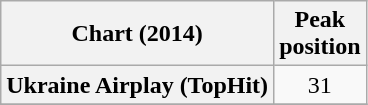<table class="wikitable plainrowheaders" style="text-align:center">
<tr>
<th scope="col">Chart (2014)</th>
<th scope="col">Peak<br>position</th>
</tr>
<tr>
<th scope="row">Ukraine Airplay (TopHit)</th>
<td>31</td>
</tr>
<tr>
</tr>
</table>
